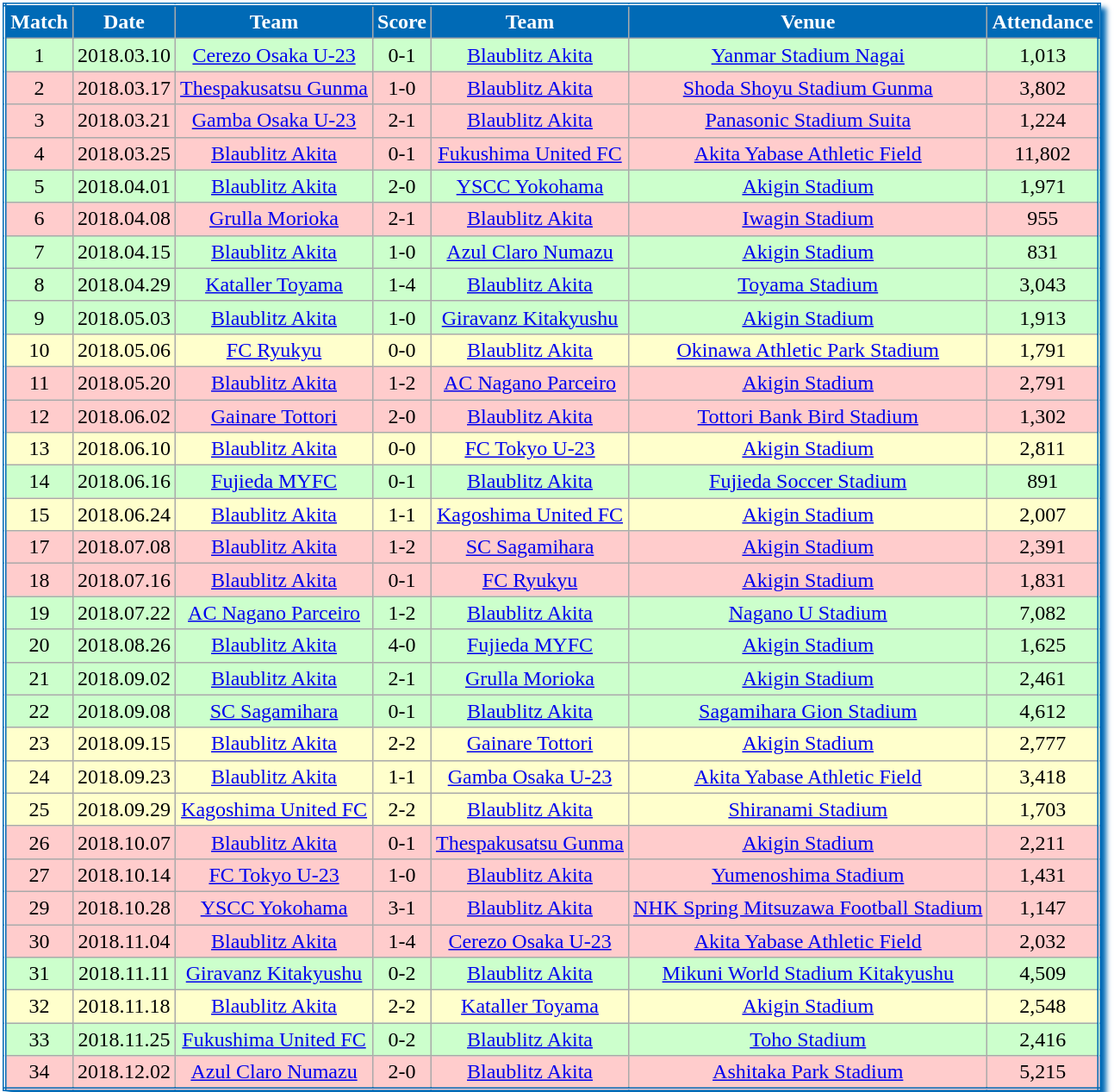<table class="wikitable" style="text-align:center; white-space:nowrap; border:double #006AB6; box-shadow: 4px 4px 4px #006AB6">
<tr style="background-color:#006AB6; color:#FFF; font-weight:bold;">
<td>Match</td>
<td>Date</td>
<td>Team</td>
<td>Score</td>
<td>Team</td>
<td>Venue</td>
<td>Attendance</td>
</tr>
<tr style="background-color: #CCFFCC;">
<td>1</td>
<td>2018.03.10</td>
<td><a href='#'>Cerezo Osaka U-23</a></td>
<td>0-1</td>
<td><a href='#'>Blaublitz Akita</a></td>
<td><a href='#'>Yanmar Stadium Nagai</a></td>
<td>1,013</td>
</tr>
<tr style="background-color: #FFCCCC;">
<td>2</td>
<td>2018.03.17</td>
<td><a href='#'>Thespakusatsu Gunma</a></td>
<td>1-0</td>
<td><a href='#'>Blaublitz Akita</a></td>
<td><a href='#'>Shoda Shoyu Stadium Gunma</a></td>
<td>3,802</td>
</tr>
<tr style="background-color: #FFCCCC;">
<td>3</td>
<td>2018.03.21</td>
<td><a href='#'>Gamba Osaka U-23</a></td>
<td>2-1</td>
<td><a href='#'>Blaublitz Akita</a></td>
<td><a href='#'>Panasonic Stadium Suita</a></td>
<td>1,224</td>
</tr>
<tr style="background-color: #FFCCCC;">
<td>4</td>
<td>2018.03.25</td>
<td><a href='#'>Blaublitz Akita</a></td>
<td>0-1</td>
<td><a href='#'>Fukushima United FC</a></td>
<td><a href='#'>Akita Yabase Athletic Field</a></td>
<td>11,802</td>
</tr>
<tr style="background-color: #CCFFCC;">
<td>5</td>
<td>2018.04.01</td>
<td><a href='#'>Blaublitz Akita</a></td>
<td>2-0</td>
<td><a href='#'>YSCC Yokohama</a></td>
<td><a href='#'>Akigin Stadium</a></td>
<td>1,971</td>
</tr>
<tr style="background-color: #FFCCCC;">
<td>6</td>
<td>2018.04.08</td>
<td><a href='#'>Grulla Morioka</a></td>
<td>2-1</td>
<td><a href='#'>Blaublitz Akita</a></td>
<td><a href='#'>Iwagin Stadium</a></td>
<td>955</td>
</tr>
<tr style="background-color: #CCFFCC;">
<td>7</td>
<td>2018.04.15</td>
<td><a href='#'>Blaublitz Akita</a></td>
<td>1-0</td>
<td><a href='#'>Azul Claro Numazu</a></td>
<td><a href='#'>Akigin Stadium</a></td>
<td>831</td>
</tr>
<tr style="background-color: #CCFFCC;">
<td>8</td>
<td>2018.04.29</td>
<td><a href='#'>Kataller Toyama</a></td>
<td>1-4</td>
<td><a href='#'>Blaublitz Akita</a></td>
<td><a href='#'>Toyama Stadium</a></td>
<td>3,043</td>
</tr>
<tr style="background-color: #CCFFCC;">
<td>9</td>
<td>2018.05.03</td>
<td><a href='#'>Blaublitz Akita</a></td>
<td>1-0</td>
<td><a href='#'>Giravanz Kitakyushu</a></td>
<td><a href='#'>Akigin Stadium</a></td>
<td>1,913</td>
</tr>
<tr style="background-color: #FFFFCC;">
<td>10</td>
<td>2018.05.06</td>
<td><a href='#'>FC Ryukyu</a></td>
<td>0-0</td>
<td><a href='#'>Blaublitz Akita</a></td>
<td><a href='#'>Okinawa Athletic Park Stadium</a></td>
<td>1,791</td>
</tr>
<tr style="background-color: #FFCCCC;">
<td>11</td>
<td>2018.05.20</td>
<td><a href='#'>Blaublitz Akita</a></td>
<td>1-2</td>
<td><a href='#'>AC Nagano Parceiro</a></td>
<td><a href='#'>Akigin Stadium</a></td>
<td>2,791</td>
</tr>
<tr style="background-color: #FFCCCC;">
<td>12</td>
<td>2018.06.02</td>
<td><a href='#'>Gainare Tottori</a></td>
<td>2-0</td>
<td><a href='#'>Blaublitz Akita</a></td>
<td><a href='#'>Tottori Bank Bird Stadium</a></td>
<td>1,302</td>
</tr>
<tr style="background-color: #FFFFCC;">
<td>13</td>
<td>2018.06.10</td>
<td><a href='#'>Blaublitz Akita</a></td>
<td>0-0</td>
<td><a href='#'>FC Tokyo U-23</a></td>
<td><a href='#'>Akigin Stadium</a></td>
<td>2,811</td>
</tr>
<tr style="background-color: #CCFFCC;">
<td>14</td>
<td>2018.06.16</td>
<td><a href='#'>Fujieda MYFC</a></td>
<td>0-1</td>
<td><a href='#'>Blaublitz Akita</a></td>
<td><a href='#'>Fujieda Soccer Stadium</a></td>
<td>891</td>
</tr>
<tr style="background-color: #FFFFCC;">
<td>15</td>
<td>2018.06.24</td>
<td><a href='#'>Blaublitz Akita</a></td>
<td>1-1</td>
<td><a href='#'>Kagoshima United FC</a></td>
<td><a href='#'>Akigin Stadium</a></td>
<td>2,007</td>
</tr>
<tr style="background-color: #FFCCCC;">
<td>17</td>
<td>2018.07.08</td>
<td><a href='#'>Blaublitz Akita</a></td>
<td>1-2</td>
<td><a href='#'>SC Sagamihara</a></td>
<td><a href='#'>Akigin Stadium</a></td>
<td>2,391</td>
</tr>
<tr style="background-color: #FFCCCC;">
<td>18</td>
<td>2018.07.16</td>
<td><a href='#'>Blaublitz Akita</a></td>
<td>0-1</td>
<td><a href='#'>FC Ryukyu</a></td>
<td><a href='#'>Akigin Stadium</a></td>
<td>1,831</td>
</tr>
<tr style="background-color: #CCFFCC;">
<td>19</td>
<td>2018.07.22</td>
<td><a href='#'>AC Nagano Parceiro</a></td>
<td>1-2</td>
<td><a href='#'>Blaublitz Akita</a></td>
<td><a href='#'>Nagano U Stadium</a></td>
<td>7,082</td>
</tr>
<tr style="background-color: #CCFFCC;">
<td>20</td>
<td>2018.08.26</td>
<td><a href='#'>Blaublitz Akita</a></td>
<td>4-0</td>
<td><a href='#'>Fujieda MYFC</a></td>
<td><a href='#'>Akigin Stadium</a></td>
<td>1,625</td>
</tr>
<tr style="background-color: #CCFFCC;">
<td>21</td>
<td>2018.09.02</td>
<td><a href='#'>Blaublitz Akita</a></td>
<td>2-1</td>
<td><a href='#'>Grulla Morioka</a></td>
<td><a href='#'>Akigin Stadium</a></td>
<td>2,461</td>
</tr>
<tr style="background-color: #CCFFCC;">
<td>22</td>
<td>2018.09.08</td>
<td><a href='#'>SC Sagamihara</a></td>
<td>0-1</td>
<td><a href='#'>Blaublitz Akita</a></td>
<td><a href='#'>Sagamihara Gion Stadium</a></td>
<td>4,612</td>
</tr>
<tr style="background-color: #FFFFCC;">
<td>23</td>
<td>2018.09.15</td>
<td><a href='#'>Blaublitz Akita</a></td>
<td>2-2</td>
<td><a href='#'>Gainare Tottori</a></td>
<td><a href='#'>Akigin Stadium</a></td>
<td>2,777</td>
</tr>
<tr style="background-color: #FFFFCC;">
<td>24</td>
<td>2018.09.23</td>
<td><a href='#'>Blaublitz Akita</a></td>
<td>1-1</td>
<td><a href='#'>Gamba Osaka U-23</a></td>
<td><a href='#'>Akita Yabase Athletic Field</a></td>
<td>3,418</td>
</tr>
<tr style="background-color: #FFFFCC;">
<td>25</td>
<td>2018.09.29</td>
<td><a href='#'>Kagoshima United FC</a></td>
<td>2-2</td>
<td><a href='#'>Blaublitz Akita</a></td>
<td><a href='#'>Shiranami Stadium</a></td>
<td>1,703</td>
</tr>
<tr style="background-color: #FFCCCC;">
<td>26</td>
<td>2018.10.07</td>
<td><a href='#'>Blaublitz Akita</a></td>
<td>0-1</td>
<td><a href='#'>Thespakusatsu Gunma</a></td>
<td><a href='#'>Akigin Stadium</a></td>
<td>2,211</td>
</tr>
<tr style="background-color: #FFCCCC;">
<td>27</td>
<td>2018.10.14</td>
<td><a href='#'>FC Tokyo U-23</a></td>
<td>1-0</td>
<td><a href='#'>Blaublitz Akita</a></td>
<td><a href='#'>Yumenoshima Stadium</a></td>
<td>1,431</td>
</tr>
<tr style="background-color: #FFCCCC;">
<td>29</td>
<td>2018.10.28</td>
<td><a href='#'>YSCC Yokohama</a></td>
<td>3-1</td>
<td><a href='#'>Blaublitz Akita</a></td>
<td><a href='#'>NHK Spring Mitsuzawa Football Stadium</a></td>
<td>1,147</td>
</tr>
<tr style="background-color: #FFCCCC;">
<td>30</td>
<td>2018.11.04</td>
<td><a href='#'>Blaublitz Akita</a></td>
<td>1-4</td>
<td><a href='#'>Cerezo Osaka U-23</a></td>
<td><a href='#'>Akita Yabase Athletic Field</a></td>
<td>2,032</td>
</tr>
<tr style="background-color: #CCFFCC;">
<td>31</td>
<td>2018.11.11</td>
<td><a href='#'>Giravanz Kitakyushu</a></td>
<td>0-2</td>
<td><a href='#'>Blaublitz Akita</a></td>
<td><a href='#'>Mikuni World Stadium Kitakyushu</a></td>
<td>4,509</td>
</tr>
<tr style="background-color: #FFFFCC;">
<td>32</td>
<td>2018.11.18</td>
<td><a href='#'>Blaublitz Akita</a></td>
<td>2-2</td>
<td><a href='#'>Kataller Toyama</a></td>
<td><a href='#'>Akigin Stadium</a></td>
<td>2,548</td>
</tr>
<tr style="background-color: #CCFFCC;">
<td>33</td>
<td>2018.11.25</td>
<td><a href='#'>Fukushima United FC</a></td>
<td>0-2</td>
<td><a href='#'>Blaublitz Akita</a></td>
<td><a href='#'>Toho Stadium</a></td>
<td>2,416</td>
</tr>
<tr style="background-color: #FFCCCC;">
<td>34</td>
<td>2018.12.02</td>
<td><a href='#'>Azul Claro Numazu</a></td>
<td>2-0</td>
<td><a href='#'>Blaublitz Akita</a></td>
<td><a href='#'>Ashitaka Park Stadium</a></td>
<td>5,215</td>
</tr>
</table>
